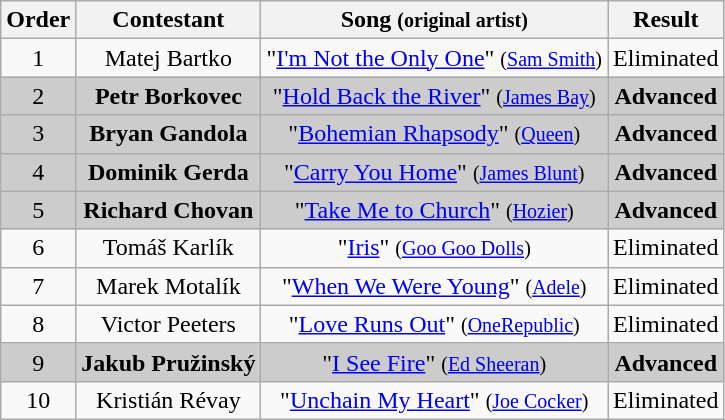<table class="wikitable plainrowheaders" style="text-align:center;">
<tr>
<th scope="col">Order</th>
<th scope="col">Contestant</th>
<th scope="col">Song <small>(original artist)</small></th>
<th scope="col">Result</th>
</tr>
<tr>
<td>1</td>
<td>Matej Bartko</td>
<td>"<a href='#'>I'm Not the Only One</a>" <small>(<a href='#'>Sam Smith</a>)</small></td>
<td>Eliminated</td>
</tr>
<tr style="background:#ccc;">
<td>2</td>
<td><strong>Petr Borkovec</strong></td>
<td>"<a href='#'>Hold Back the River</a>" <small>(<a href='#'>James Bay</a>)</small></td>
<td><strong>Advanced</strong></td>
</tr>
<tr style="background:#ccc;">
<td>3</td>
<td><strong>Bryan Gandola</strong></td>
<td>"<a href='#'>Bohemian Rhapsody</a>" <small>(<a href='#'>Queen</a>)</small></td>
<td><strong>Advanced</strong></td>
</tr>
<tr style="background:#ccc;">
<td>4</td>
<td><strong>Dominik Gerda</strong></td>
<td>"<a href='#'>Carry You Home</a>" <small>(<a href='#'>James Blunt</a>)</small></td>
<td><strong>Advanced</strong></td>
</tr>
<tr style="background:#ccc;">
<td>5</td>
<td><strong>Richard Chovan</strong></td>
<td>"<a href='#'>Take Me to Church</a>" <small>(<a href='#'>Hozier</a>)</small></td>
<td><strong>Advanced</strong></td>
</tr>
<tr>
<td>6</td>
<td>Tomáš Karlík</td>
<td>"<a href='#'>Iris</a>" <small>(<a href='#'>Goo Goo Dolls</a>)</small></td>
<td>Eliminated</td>
</tr>
<tr>
<td>7</td>
<td>Marek Motalík</td>
<td>"<a href='#'>When We Were Young</a>" <small>(<a href='#'>Adele</a>)</small></td>
<td>Eliminated</td>
</tr>
<tr>
<td>8</td>
<td>Victor Peeters</td>
<td>"<a href='#'>Love Runs Out</a>" <small>(<a href='#'>OneRepublic</a>)</small></td>
<td>Eliminated</td>
</tr>
<tr style="background:#ccc;">
<td>9</td>
<td><strong>Jakub Pružinský</strong></td>
<td>"<a href='#'>I See Fire</a>" <small>(<a href='#'>Ed Sheeran</a>)</small></td>
<td><strong>Advanced</strong></td>
</tr>
<tr>
<td>10</td>
<td>Kristián Révay</td>
<td>"<a href='#'>Unchain My Heart</a>" <small>(<a href='#'>Joe Cocker</a>)</small></td>
<td>Eliminated</td>
</tr>
</table>
